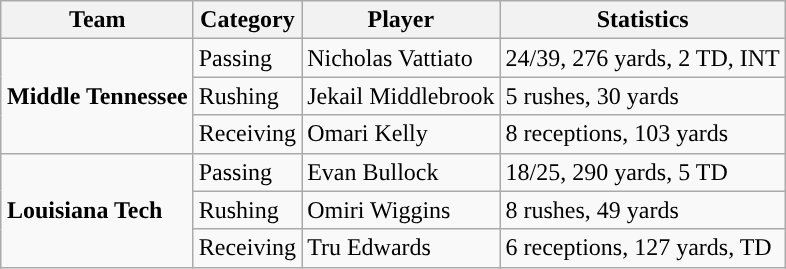<table class="wikitable" style="float: right;">
<tr>
<th>Team</th>
<th>Category</th>
<th>Player</th>
<th>Statistics</th>
</tr>
<tr>
<td rowspan=3><strong>Middle Tennessee</strong></td>
<td>Passing</td>
<td>Nicholas Vattiato</td>
<td>24/39, 276 yards, 2 TD, INT</td>
</tr>
<tr>
<td>Rushing</td>
<td>Jekail Middlebrook</td>
<td>5 rushes, 30 yards</td>
</tr>
<tr>
<td>Receiving</td>
<td>Omari Kelly</td>
<td>8 receptions, 103 yards</td>
</tr>
<tr>
<td rowspan=3><strong>Louisiana Tech</strong></td>
<td>Passing</td>
<td>Evan Bullock</td>
<td>18/25, 290 yards, 5 TD</td>
</tr>
<tr>
<td>Rushing</td>
<td>Omiri Wiggins</td>
<td>8 rushes, 49 yards</td>
</tr>
<tr>
<td>Receiving</td>
<td>Tru Edwards</td>
<td>6 receptions, 127 yards, TD</td>
</tr>
</table>
